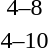<table style="text-align:center">
<tr>
<th width=200></th>
<th width=100></th>
<th width=200></th>
</tr>
<tr>
<td align=right></td>
<td>4–8</td>
<td align=left><strong></strong></td>
</tr>
<tr>
<td align=right></td>
<td>4–10</td>
<td align=left><strong></strong></td>
</tr>
</table>
